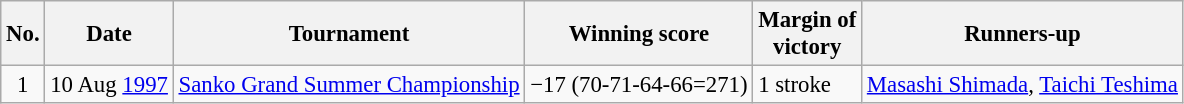<table class="wikitable" style="font-size:95%;">
<tr>
<th>No.</th>
<th>Date</th>
<th>Tournament</th>
<th>Winning score</th>
<th>Margin of<br>victory</th>
<th>Runners-up</th>
</tr>
<tr>
<td align=center>1</td>
<td align=right>10 Aug <a href='#'>1997</a></td>
<td><a href='#'>Sanko Grand Summer Championship</a></td>
<td>−17 (70-71-64-66=271)</td>
<td>1 stroke</td>
<td> <a href='#'>Masashi Shimada</a>,  <a href='#'>Taichi Teshima</a></td>
</tr>
</table>
